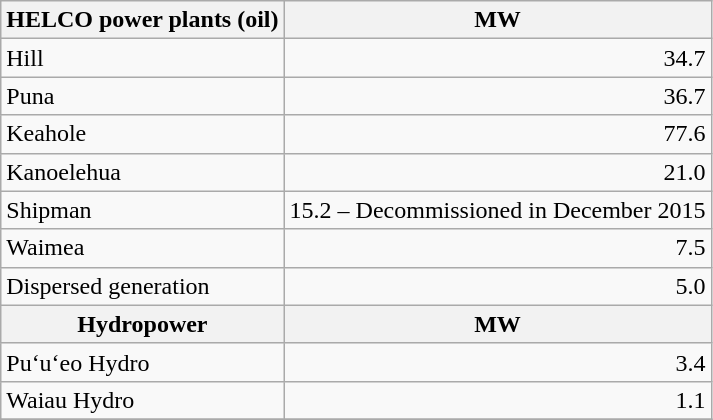<table class="wikitable">
<tr>
<th>HELCO power plants (oil)</th>
<th>MW</th>
</tr>
<tr>
<td>Hill</td>
<td align="right">34.7</td>
</tr>
<tr>
<td>Puna</td>
<td align="right">36.7</td>
</tr>
<tr>
<td>Keahole</td>
<td align="right">77.6</td>
</tr>
<tr>
<td>Kanoelehua</td>
<td align="right">21.0</td>
</tr>
<tr>
<td>Shipman</td>
<td>15.2 – Decommissioned in December 2015</td>
</tr>
<tr>
<td>Waimea</td>
<td align="right">7.5</td>
</tr>
<tr>
<td>Dispersed generation</td>
<td align="right">5.0</td>
</tr>
<tr>
<th>Hydropower</th>
<th>MW</th>
</tr>
<tr>
<td>Pu‘u‘eo Hydro</td>
<td align="right">3.4</td>
</tr>
<tr>
<td>Waiau Hydro</td>
<td align="right">1.1</td>
</tr>
<tr>
</tr>
</table>
